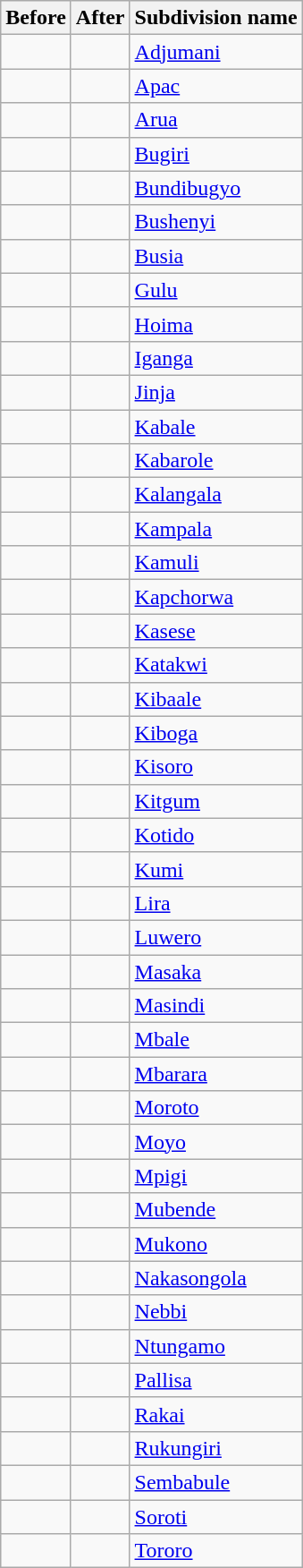<table class="wikitable sortable mw-collapsible">
<tr>
<th>Before</th>
<th>After</th>
<th>Subdivision name</th>
</tr>
<tr>
<td></td>
<td></td>
<td><a href='#'>Adjumani</a></td>
</tr>
<tr>
<td></td>
<td></td>
<td><a href='#'>Apac</a></td>
</tr>
<tr>
<td></td>
<td></td>
<td><a href='#'>Arua</a></td>
</tr>
<tr>
<td></td>
<td></td>
<td><a href='#'>Bugiri</a></td>
</tr>
<tr>
<td></td>
<td></td>
<td><a href='#'>Bundibugyo</a></td>
</tr>
<tr>
<td></td>
<td></td>
<td><a href='#'>Bushenyi</a></td>
</tr>
<tr>
<td></td>
<td></td>
<td><a href='#'>Busia</a></td>
</tr>
<tr>
<td></td>
<td></td>
<td><a href='#'>Gulu</a></td>
</tr>
<tr>
<td></td>
<td></td>
<td><a href='#'>Hoima</a></td>
</tr>
<tr>
<td></td>
<td></td>
<td><a href='#'>Iganga</a></td>
</tr>
<tr>
<td></td>
<td></td>
<td><a href='#'>Jinja</a></td>
</tr>
<tr>
<td></td>
<td></td>
<td><a href='#'>Kabale</a></td>
</tr>
<tr>
<td></td>
<td></td>
<td><a href='#'>Kabarole</a></td>
</tr>
<tr>
<td></td>
<td></td>
<td><a href='#'>Kalangala</a></td>
</tr>
<tr>
<td></td>
<td></td>
<td><a href='#'>Kampala</a></td>
</tr>
<tr>
<td></td>
<td></td>
<td><a href='#'>Kamuli</a></td>
</tr>
<tr>
<td></td>
<td></td>
<td><a href='#'>Kapchorwa</a></td>
</tr>
<tr>
<td></td>
<td></td>
<td><a href='#'>Kasese</a></td>
</tr>
<tr>
<td></td>
<td></td>
<td><a href='#'>Katakwi</a></td>
</tr>
<tr>
<td></td>
<td></td>
<td><a href='#'>Kibaale</a></td>
</tr>
<tr>
<td></td>
<td></td>
<td><a href='#'>Kiboga</a></td>
</tr>
<tr>
<td></td>
<td></td>
<td><a href='#'>Kisoro</a></td>
</tr>
<tr>
<td></td>
<td></td>
<td><a href='#'>Kitgum</a></td>
</tr>
<tr>
<td></td>
<td></td>
<td><a href='#'>Kotido</a></td>
</tr>
<tr>
<td></td>
<td></td>
<td><a href='#'>Kumi</a></td>
</tr>
<tr>
<td></td>
<td></td>
<td><a href='#'>Lira</a></td>
</tr>
<tr>
<td></td>
<td></td>
<td><a href='#'>Luwero</a></td>
</tr>
<tr>
<td></td>
<td></td>
<td><a href='#'>Masaka</a></td>
</tr>
<tr>
<td></td>
<td></td>
<td><a href='#'>Masindi</a></td>
</tr>
<tr>
<td></td>
<td></td>
<td><a href='#'>Mbale</a></td>
</tr>
<tr>
<td></td>
<td></td>
<td><a href='#'>Mbarara</a></td>
</tr>
<tr>
<td></td>
<td></td>
<td><a href='#'>Moroto</a></td>
</tr>
<tr>
<td></td>
<td></td>
<td><a href='#'>Moyo</a></td>
</tr>
<tr>
<td></td>
<td></td>
<td><a href='#'>Mpigi</a></td>
</tr>
<tr>
<td></td>
<td></td>
<td><a href='#'>Mubende</a></td>
</tr>
<tr>
<td></td>
<td></td>
<td><a href='#'>Mukono</a></td>
</tr>
<tr>
<td></td>
<td></td>
<td><a href='#'>Nakasongola</a></td>
</tr>
<tr>
<td></td>
<td></td>
<td><a href='#'>Nebbi</a></td>
</tr>
<tr>
<td></td>
<td></td>
<td><a href='#'>Ntungamo</a></td>
</tr>
<tr>
<td></td>
<td></td>
<td><a href='#'>Pallisa</a></td>
</tr>
<tr>
<td></td>
<td></td>
<td><a href='#'>Rakai</a></td>
</tr>
<tr>
<td></td>
<td></td>
<td><a href='#'>Rukungiri</a></td>
</tr>
<tr>
<td></td>
<td></td>
<td><a href='#'>Sembabule</a></td>
</tr>
<tr>
<td></td>
<td></td>
<td><a href='#'>Soroti</a></td>
</tr>
<tr>
<td></td>
<td></td>
<td><a href='#'>Tororo</a></td>
</tr>
</table>
